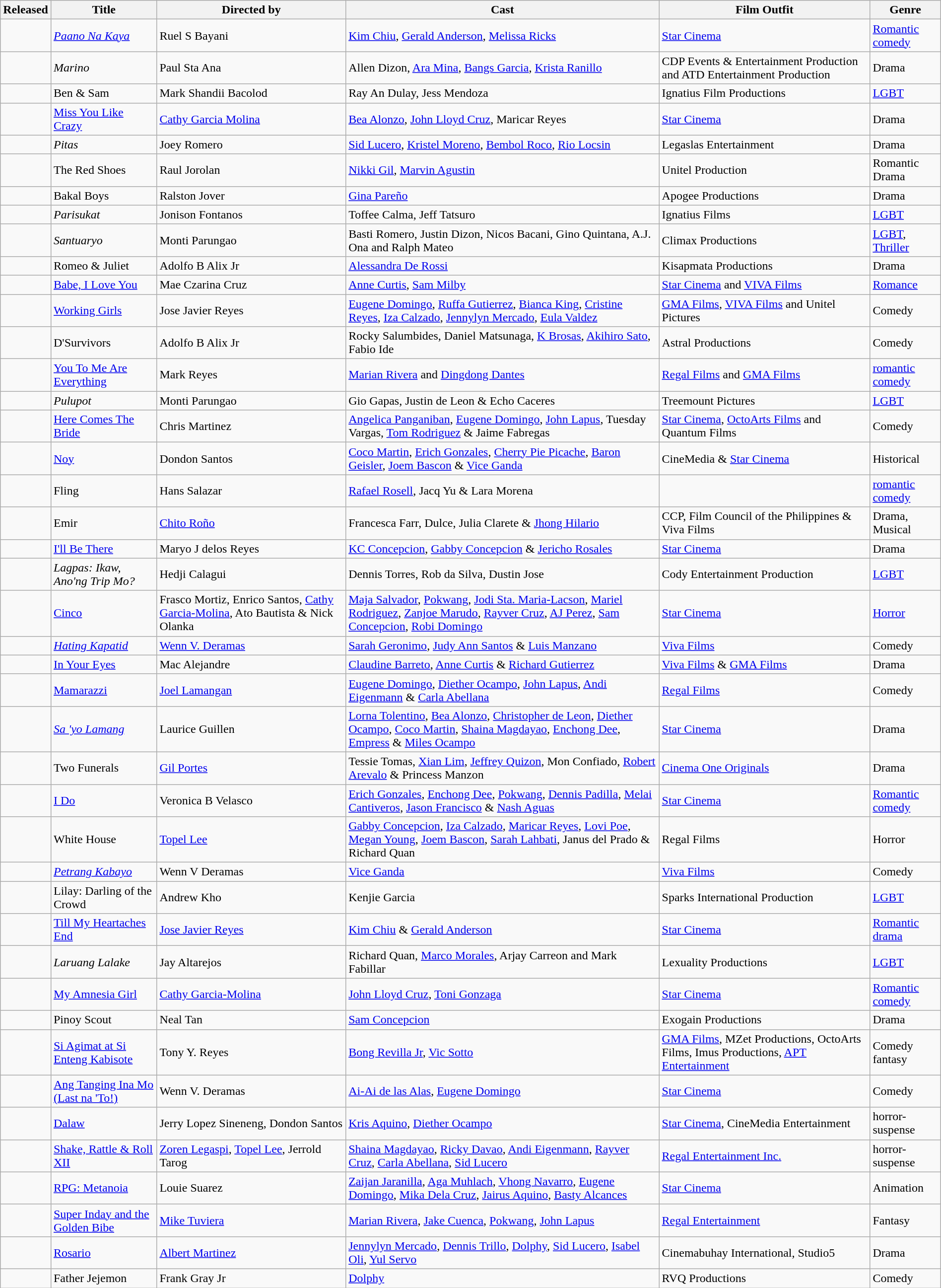<table class="wikitable sortable" style="width:100%">
<tr>
<th>Released</th>
<th>Title</th>
<th>Directed by</th>
<th>Cast</th>
<th>Film Outfit</th>
<th>Genre</th>
</tr>
<tr>
<td></td>
<td><em><a href='#'>Paano Na Kaya</a></em></td>
<td>Ruel S Bayani</td>
<td><a href='#'>Kim Chiu</a>, <a href='#'>Gerald Anderson</a>, <a href='#'>Melissa Ricks</a></td>
<td><a href='#'>Star Cinema</a></td>
<td><a href='#'>Romantic comedy</a></td>
</tr>
<tr>
<td></td>
<td><em>Marino</em></td>
<td>Paul Sta Ana</td>
<td>Allen Dizon, <a href='#'>Ara Mina</a>, <a href='#'>Bangs Garcia</a>, <a href='#'>Krista Ranillo</a></td>
<td>CDP Events & Entertainment Production and ATD Entertainment Production</td>
<td>Drama</td>
</tr>
<tr>
<td></td>
<td>Ben & Sam</td>
<td>Mark Shandii Bacolod</td>
<td>Ray An Dulay, Jess Mendoza</td>
<td>Ignatius Film Productions</td>
<td><a href='#'>LGBT</a></td>
</tr>
<tr>
<td></td>
<td><a href='#'>Miss You Like Crazy</a></td>
<td><a href='#'>Cathy Garcia Molina</a></td>
<td><a href='#'>Bea Alonzo</a>, <a href='#'>John Lloyd Cruz</a>, Maricar Reyes</td>
<td><a href='#'>Star Cinema</a></td>
<td>Drama</td>
</tr>
<tr>
<td></td>
<td><em>Pitas</em></td>
<td>Joey Romero</td>
<td><a href='#'>Sid Lucero</a>, <a href='#'>Kristel Moreno</a>, <a href='#'>Bembol Roco</a>, <a href='#'>Rio Locsin</a></td>
<td>Legaslas Entertainment</td>
<td>Drama</td>
</tr>
<tr>
<td></td>
<td>The Red Shoes</td>
<td>Raul Jorolan</td>
<td><a href='#'>Nikki Gil</a>, <a href='#'>Marvin Agustin</a></td>
<td>Unitel Production</td>
<td>Romantic Drama</td>
</tr>
<tr>
<td></td>
<td>Bakal Boys</td>
<td>Ralston Jover</td>
<td><a href='#'>Gina Pareño</a></td>
<td>Apogee Productions</td>
<td>Drama</td>
</tr>
<tr>
<td></td>
<td><em>Parisukat</em></td>
<td>Jonison Fontanos</td>
<td>Toffee Calma, Jeff Tatsuro</td>
<td>Ignatius Films</td>
<td><a href='#'>LGBT</a></td>
</tr>
<tr>
<td></td>
<td><em>Santuaryo</em></td>
<td>Monti Parungao</td>
<td>Basti Romero, Justin Dizon, Nicos Bacani, Gino Quintana, A.J. Ona and Ralph Mateo</td>
<td>Climax Productions</td>
<td><a href='#'>LGBT</a>, <a href='#'>Thriller</a></td>
</tr>
<tr>
<td></td>
<td>Romeo & Juliet</td>
<td>Adolfo B Alix Jr</td>
<td><a href='#'>Alessandra De Rossi</a></td>
<td>Kisapmata Productions</td>
<td>Drama</td>
</tr>
<tr>
<td></td>
<td><a href='#'>Babe, I Love You</a></td>
<td>Mae Czarina Cruz</td>
<td><a href='#'>Anne Curtis</a>, <a href='#'>Sam Milby</a></td>
<td><a href='#'>Star Cinema</a> and <a href='#'>VIVA Films</a></td>
<td><a href='#'>Romance</a></td>
</tr>
<tr>
<td></td>
<td><a href='#'>Working Girls</a></td>
<td>Jose Javier Reyes</td>
<td><a href='#'>Eugene Domingo</a>, <a href='#'>Ruffa Gutierrez</a>, <a href='#'>Bianca King</a>, <a href='#'>Cristine Reyes</a>, <a href='#'>Iza Calzado</a>, <a href='#'>Jennylyn Mercado</a>, <a href='#'>Eula Valdez</a></td>
<td><a href='#'>GMA Films</a>, <a href='#'>VIVA Films</a> and Unitel Pictures</td>
<td>Comedy</td>
</tr>
<tr>
<td></td>
<td>D'Survivors</td>
<td>Adolfo B Alix Jr</td>
<td>Rocky Salumbides, Daniel Matsunaga, <a href='#'>K Brosas</a>, <a href='#'>Akihiro Sato</a>, Fabio Ide</td>
<td>Astral Productions</td>
<td>Comedy</td>
</tr>
<tr>
<td></td>
<td><a href='#'>You To Me Are Everything</a></td>
<td>Mark Reyes</td>
<td><a href='#'>Marian Rivera</a> and <a href='#'>Dingdong Dantes</a></td>
<td><a href='#'>Regal Films</a> and <a href='#'>GMA Films</a></td>
<td><a href='#'>romantic comedy</a></td>
</tr>
<tr>
<td></td>
<td><em>Pulupot</em></td>
<td>Monti Parungao</td>
<td>Gio Gapas, Justin de Leon & Echo Caceres</td>
<td>Treemount Pictures</td>
<td><a href='#'>LGBT</a></td>
</tr>
<tr>
<td></td>
<td><a href='#'>Here Comes The Bride</a></td>
<td>Chris Martinez</td>
<td><a href='#'>Angelica Panganiban</a>, <a href='#'>Eugene Domingo</a>, <a href='#'>John Lapus</a>, Tuesday Vargas, <a href='#'>Tom Rodriguez</a> & Jaime Fabregas</td>
<td><a href='#'>Star Cinema</a>, <a href='#'>OctoArts Films</a> and Quantum Films</td>
<td>Comedy</td>
</tr>
<tr>
<td></td>
<td><a href='#'>Noy</a></td>
<td>Dondon Santos</td>
<td><a href='#'>Coco Martin</a>, <a href='#'>Erich Gonzales</a>, <a href='#'>Cherry Pie Picache</a>, <a href='#'>Baron Geisler</a>, <a href='#'>Joem Bascon</a> & <a href='#'>Vice Ganda</a></td>
<td>CineMedia & <a href='#'>Star Cinema</a></td>
<td>Historical</td>
</tr>
<tr>
<td></td>
<td>Fling</td>
<td>Hans Salazar</td>
<td><a href='#'>Rafael Rosell</a>, Jacq Yu & Lara Morena</td>
<td></td>
<td><a href='#'>romantic comedy</a></td>
</tr>
<tr>
<td></td>
<td>Emir</td>
<td><a href='#'>Chito Roño</a></td>
<td>Francesca Farr, Dulce, Julia Clarete & <a href='#'>Jhong Hilario</a></td>
<td>CCP, Film Council of the Philippines & Viva Films</td>
<td>Drama, Musical</td>
</tr>
<tr>
<td></td>
<td><a href='#'>I'll Be There</a></td>
<td>Maryo J delos Reyes</td>
<td><a href='#'>KC Concepcion</a>, <a href='#'>Gabby Concepcion</a> & <a href='#'>Jericho Rosales</a></td>
<td><a href='#'>Star Cinema</a></td>
<td>Drama</td>
</tr>
<tr>
<td></td>
<td><em>Lagpas: Ikaw, Ano'ng Trip Mo?</em></td>
<td>Hedji Calagui</td>
<td>Dennis Torres, Rob da Silva, Dustin Jose</td>
<td>Cody Entertainment Production</td>
<td><a href='#'>LGBT</a></td>
</tr>
<tr>
<td></td>
<td><a href='#'>Cinco</a></td>
<td>Frasco Mortiz, Enrico Santos, <a href='#'>Cathy Garcia-Molina</a>, Ato Bautista & Nick Olanka</td>
<td><a href='#'>Maja Salvador</a>, <a href='#'>Pokwang</a>, <a href='#'>Jodi Sta. Maria-Lacson</a>, <a href='#'>Mariel Rodriguez</a>, <a href='#'>Zanjoe Marudo</a>, <a href='#'>Rayver Cruz</a>, <a href='#'>AJ Perez</a>, <a href='#'>Sam Concepcion</a>, <a href='#'>Robi Domingo</a></td>
<td><a href='#'>Star Cinema</a></td>
<td><a href='#'>Horror</a></td>
</tr>
<tr>
<td></td>
<td><em><a href='#'>Hating Kapatid</a></em></td>
<td><a href='#'>Wenn V. Deramas</a></td>
<td><a href='#'>Sarah Geronimo</a>, <a href='#'>Judy Ann Santos</a> & <a href='#'>Luis Manzano</a></td>
<td><a href='#'>Viva Films</a></td>
<td>Comedy</td>
</tr>
<tr>
<td></td>
<td><a href='#'>In Your Eyes</a></td>
<td>Mac Alejandre</td>
<td><a href='#'>Claudine Barreto</a>, <a href='#'>Anne Curtis</a> & <a href='#'>Richard Gutierrez</a></td>
<td><a href='#'>Viva Films</a> & <a href='#'>GMA Films</a></td>
<td>Drama</td>
</tr>
<tr>
<td></td>
<td><a href='#'>Mamarazzi</a></td>
<td><a href='#'>Joel Lamangan</a></td>
<td><a href='#'>Eugene Domingo</a>, <a href='#'>Diether Ocampo</a>, <a href='#'>John Lapus</a>, <a href='#'>Andi Eigenmann</a> & <a href='#'>Carla Abellana</a></td>
<td><a href='#'>Regal Films</a></td>
<td>Comedy</td>
</tr>
<tr>
<td></td>
<td><em><a href='#'>Sa 'yo Lamang</a></em></td>
<td>Laurice Guillen</td>
<td><a href='#'>Lorna Tolentino</a>, <a href='#'>Bea Alonzo</a>, <a href='#'>Christopher de Leon</a>, <a href='#'>Diether Ocampo</a>, <a href='#'>Coco Martin</a>, <a href='#'>Shaina Magdayao</a>, <a href='#'>Enchong Dee</a>, <a href='#'>Empress</a> & <a href='#'>Miles Ocampo</a></td>
<td><a href='#'>Star Cinema</a></td>
<td>Drama</td>
</tr>
<tr>
<td></td>
<td>Two Funerals</td>
<td><a href='#'>Gil Portes</a></td>
<td>Tessie Tomas, <a href='#'>Xian Lim</a>, <a href='#'>Jeffrey Quizon</a>, Mon Confiado, <a href='#'>Robert Arevalo</a> & Princess Manzon</td>
<td><a href='#'>Cinema One Originals</a></td>
<td>Drama</td>
</tr>
<tr>
<td></td>
<td><a href='#'>I Do</a></td>
<td>Veronica B Velasco</td>
<td><a href='#'>Erich Gonzales</a>, <a href='#'>Enchong Dee</a>, <a href='#'>Pokwang</a>, <a href='#'>Dennis Padilla</a>, <a href='#'>Melai Cantiveros</a>, <a href='#'>Jason Francisco</a> & <a href='#'>Nash Aguas</a></td>
<td><a href='#'>Star Cinema</a></td>
<td><a href='#'>Romantic comedy</a></td>
</tr>
<tr>
<td></td>
<td>White House</td>
<td><a href='#'>Topel Lee</a></td>
<td><a href='#'>Gabby Concepcion</a>, <a href='#'>Iza Calzado</a>, <a href='#'>Maricar Reyes</a>, <a href='#'>Lovi Poe</a>, <a href='#'>Megan Young</a>, <a href='#'>Joem Bascon</a>, <a href='#'>Sarah Lahbati</a>, Janus del Prado & Richard Quan</td>
<td>Regal Films</td>
<td>Horror</td>
</tr>
<tr>
<td></td>
<td><em><a href='#'>Petrang Kabayo</a></em></td>
<td>Wenn V Deramas</td>
<td><a href='#'>Vice Ganda</a></td>
<td><a href='#'>Viva Films</a></td>
<td>Comedy</td>
</tr>
<tr>
<td></td>
<td>Lilay: Darling of the Crowd</td>
<td>Andrew Kho</td>
<td>Kenjie Garcia</td>
<td>Sparks International Production</td>
<td><a href='#'>LGBT</a></td>
</tr>
<tr>
<td></td>
<td><a href='#'>Till My Heartaches End</a></td>
<td><a href='#'>Jose Javier Reyes</a></td>
<td><a href='#'>Kim Chiu</a> & <a href='#'>Gerald Anderson</a></td>
<td><a href='#'>Star Cinema</a></td>
<td><a href='#'>Romantic drama</a></td>
</tr>
<tr>
<td></td>
<td><em>Laruang Lalake</em></td>
<td>Jay Altarejos</td>
<td>Richard Quan, <a href='#'>Marco Morales</a>, Arjay Carreon and Mark Fabillar</td>
<td>Lexuality Productions</td>
<td><a href='#'>LGBT</a></td>
</tr>
<tr>
<td></td>
<td><a href='#'>My Amnesia Girl</a></td>
<td><a href='#'>Cathy Garcia-Molina</a></td>
<td><a href='#'>John Lloyd Cruz</a>, <a href='#'>Toni Gonzaga</a></td>
<td><a href='#'>Star Cinema</a></td>
<td><a href='#'>Romantic comedy</a></td>
</tr>
<tr>
<td></td>
<td>Pinoy Scout</td>
<td>Neal Tan</td>
<td><a href='#'>Sam Concepcion</a></td>
<td>Exogain Productions</td>
<td>Drama</td>
</tr>
<tr>
<td></td>
<td><a href='#'>Si Agimat at Si Enteng Kabisote</a></td>
<td>Tony Y. Reyes</td>
<td><a href='#'>Bong Revilla Jr</a>, <a href='#'>Vic Sotto</a></td>
<td><a href='#'>GMA Films</a>, MZet Productions, OctoArts Films, Imus Productions, <a href='#'>APT Entertainment</a></td>
<td>Comedy fantasy</td>
</tr>
<tr>
<td></td>
<td><a href='#'>Ang Tanging Ina Mo (Last na 'To!)</a></td>
<td>Wenn V. Deramas</td>
<td><a href='#'>Ai-Ai de las Alas</a>, <a href='#'>Eugene Domingo</a></td>
<td><a href='#'>Star Cinema</a></td>
<td>Comedy</td>
</tr>
<tr>
<td></td>
<td><a href='#'>Dalaw</a></td>
<td>Jerry Lopez Sineneng, Dondon Santos</td>
<td><a href='#'>Kris Aquino</a>, <a href='#'>Diether Ocampo</a></td>
<td><a href='#'>Star Cinema</a>, CineMedia Entertainment</td>
<td>horror-suspense</td>
</tr>
<tr>
<td></td>
<td><a href='#'>Shake, Rattle & Roll XII</a></td>
<td><a href='#'>Zoren Legaspi</a>, <a href='#'>Topel Lee</a>, Jerrold Tarog</td>
<td><a href='#'>Shaina Magdayao</a>, <a href='#'>Ricky Davao</a>, <a href='#'>Andi Eigenmann</a>, <a href='#'>Rayver Cruz</a>, <a href='#'>Carla Abellana</a>, <a href='#'>Sid Lucero</a></td>
<td><a href='#'>Regal Entertainment Inc.</a></td>
<td>horror-suspense</td>
</tr>
<tr>
<td></td>
<td><a href='#'>RPG: Metanoia</a></td>
<td>Louie Suarez</td>
<td><a href='#'>Zaijan Jaranilla</a>, <a href='#'>Aga Muhlach</a>, <a href='#'>Vhong Navarro</a>, <a href='#'>Eugene Domingo</a>, <a href='#'>Mika Dela Cruz</a>, <a href='#'>Jairus Aquino</a>, <a href='#'>Basty Alcances</a></td>
<td><a href='#'>Star Cinema</a></td>
<td>Animation</td>
</tr>
<tr>
<td></td>
<td><a href='#'>Super Inday and the Golden Bibe</a></td>
<td><a href='#'>Mike Tuviera</a></td>
<td><a href='#'>Marian Rivera</a>, <a href='#'>Jake Cuenca</a>, <a href='#'>Pokwang</a>, <a href='#'>John Lapus</a></td>
<td><a href='#'>Regal Entertainment</a></td>
<td>Fantasy</td>
</tr>
<tr>
<td></td>
<td><a href='#'>Rosario</a></td>
<td><a href='#'>Albert Martinez</a></td>
<td><a href='#'>Jennylyn Mercado</a>, <a href='#'>Dennis Trillo</a>, <a href='#'>Dolphy</a>, <a href='#'>Sid Lucero</a>, <a href='#'>Isabel Oli</a>, <a href='#'>Yul Servo</a></td>
<td>Cinemabuhay International, Studio5</td>
<td>Drama</td>
</tr>
<tr>
<td></td>
<td>Father Jejemon</td>
<td>Frank Gray Jr</td>
<td><a href='#'>Dolphy</a></td>
<td>RVQ Productions</td>
<td>Comedy</td>
</tr>
</table>
